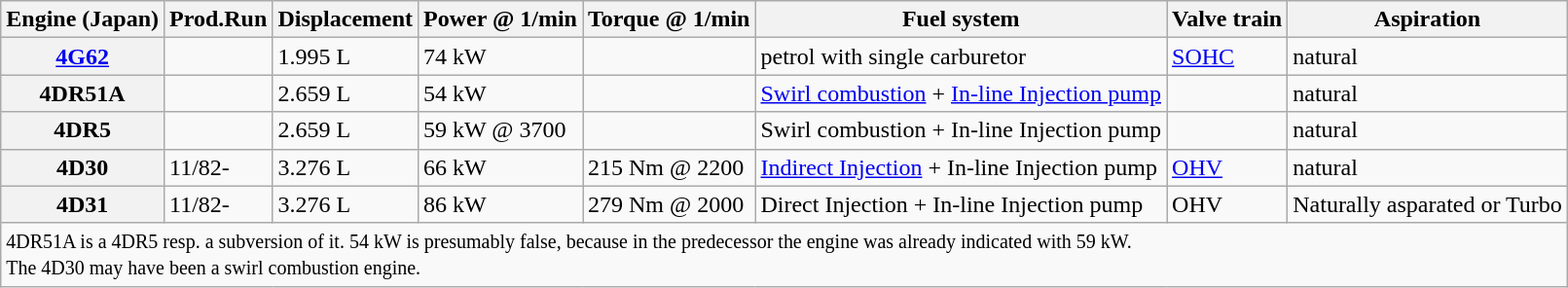<table class="wikitable">
<tr>
<th>Engine (Japan)</th>
<th>Prod.Run</th>
<th>Displacement</th>
<th>Power @ 1/min</th>
<th>Torque @ 1/min</th>
<th>Fuel system</th>
<th>Valve train</th>
<th>Aspiration</th>
</tr>
<tr>
<th><a href='#'>4G62</a></th>
<td></td>
<td>1.995 L</td>
<td>74 kW</td>
<td></td>
<td>petrol with single carburetor</td>
<td><a href='#'>SOHC</a></td>
<td>natural</td>
</tr>
<tr>
<th>4DR51A</th>
<td></td>
<td>2.659 L</td>
<td>54 kW</td>
<td></td>
<td><a href='#'>Swirl combustion</a> + <a href='#'>In-line Injection pump</a></td>
<td></td>
<td>natural</td>
</tr>
<tr>
<th>4DR5</th>
<td></td>
<td>2.659 L</td>
<td>59 kW @ 3700</td>
<td></td>
<td>Swirl combustion + In-line Injection pump</td>
<td></td>
<td>natural</td>
</tr>
<tr>
<th>4D30</th>
<td>11/82-</td>
<td>3.276 L</td>
<td>66 kW</td>
<td>215 Nm @ 2200</td>
<td><a href='#'>Indirect Injection</a> + In-line Injection pump</td>
<td><a href='#'>OHV</a></td>
<td>natural</td>
</tr>
<tr>
<th>4D31</th>
<td>11/82-</td>
<td>3.276 L</td>
<td>86 kW</td>
<td>279 Nm @ 2000</td>
<td>Direct Injection + In-line Injection pump</td>
<td>OHV</td>
<td>Naturally asparated or Turbo</td>
</tr>
<tr>
<td colspan="8"><small>4DR51A is a 4DR5 resp. a subversion of it. 54 kW is presumably false, because in the predecessor the engine was already indicated with 59 kW.<br> The 4D30 may have been a swirl combustion engine.</small></td>
</tr>
</table>
